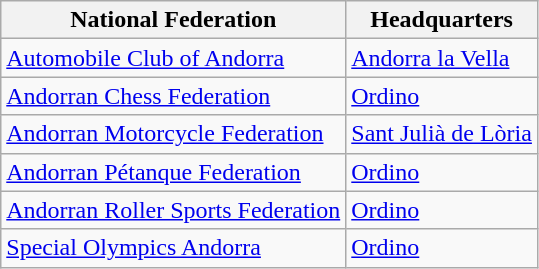<table class="wikitable sortable">
<tr>
<th>National Federation</th>
<th>Headquarters</th>
</tr>
<tr>
<td><a href='#'>Automobile Club of Andorra</a></td>
<td><a href='#'>Andorra la Vella</a></td>
</tr>
<tr>
<td><a href='#'>Andorran Chess Federation</a></td>
<td><a href='#'>Ordino</a></td>
</tr>
<tr>
<td><a href='#'>Andorran Motorcycle Federation</a></td>
<td><a href='#'>Sant Julià de Lòria</a></td>
</tr>
<tr>
<td><a href='#'>Andorran Pétanque Federation</a></td>
<td><a href='#'>Ordino</a></td>
</tr>
<tr>
<td><a href='#'>Andorran Roller Sports Federation</a></td>
<td><a href='#'>Ordino</a></td>
</tr>
<tr>
<td><a href='#'>Special Olympics Andorra</a></td>
<td><a href='#'>Ordino</a></td>
</tr>
</table>
